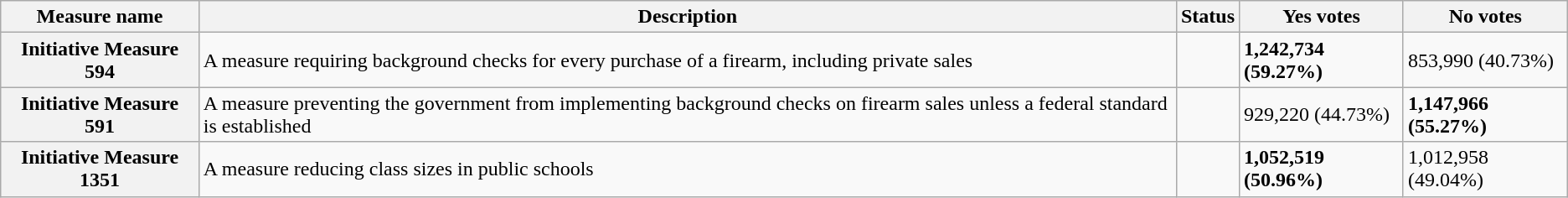<table class="wikitable sortable plainrowheaders">
<tr>
<th scope=col>Measure name</th>
<th scope=col class=unsortable>Description</th>
<th scope=col>Status</th>
<th scope=col>Yes votes</th>
<th scope=col>No votes</th>
</tr>
<tr>
<th scope=row>Initiative Measure 594</th>
<td>A measure requiring background checks for every purchase of a firearm, including private sales</td>
<td></td>
<td><strong>1,242,734 (59.27%)</strong></td>
<td>853,990 (40.73%)</td>
</tr>
<tr>
<th scope=row>Initiative Measure 591</th>
<td>A measure preventing the government from implementing background checks on firearm sales unless a federal standard is established</td>
<td></td>
<td>929,220 (44.73%)</td>
<td><strong>1,147,966 (55.27%)</strong></td>
</tr>
<tr>
<th scope=row>Initiative Measure 1351</th>
<td>A measure reducing class sizes in public schools</td>
<td></td>
<td><strong>1,052,519 (50.96%)</strong></td>
<td>1,012,958 (49.04%)</td>
</tr>
</table>
